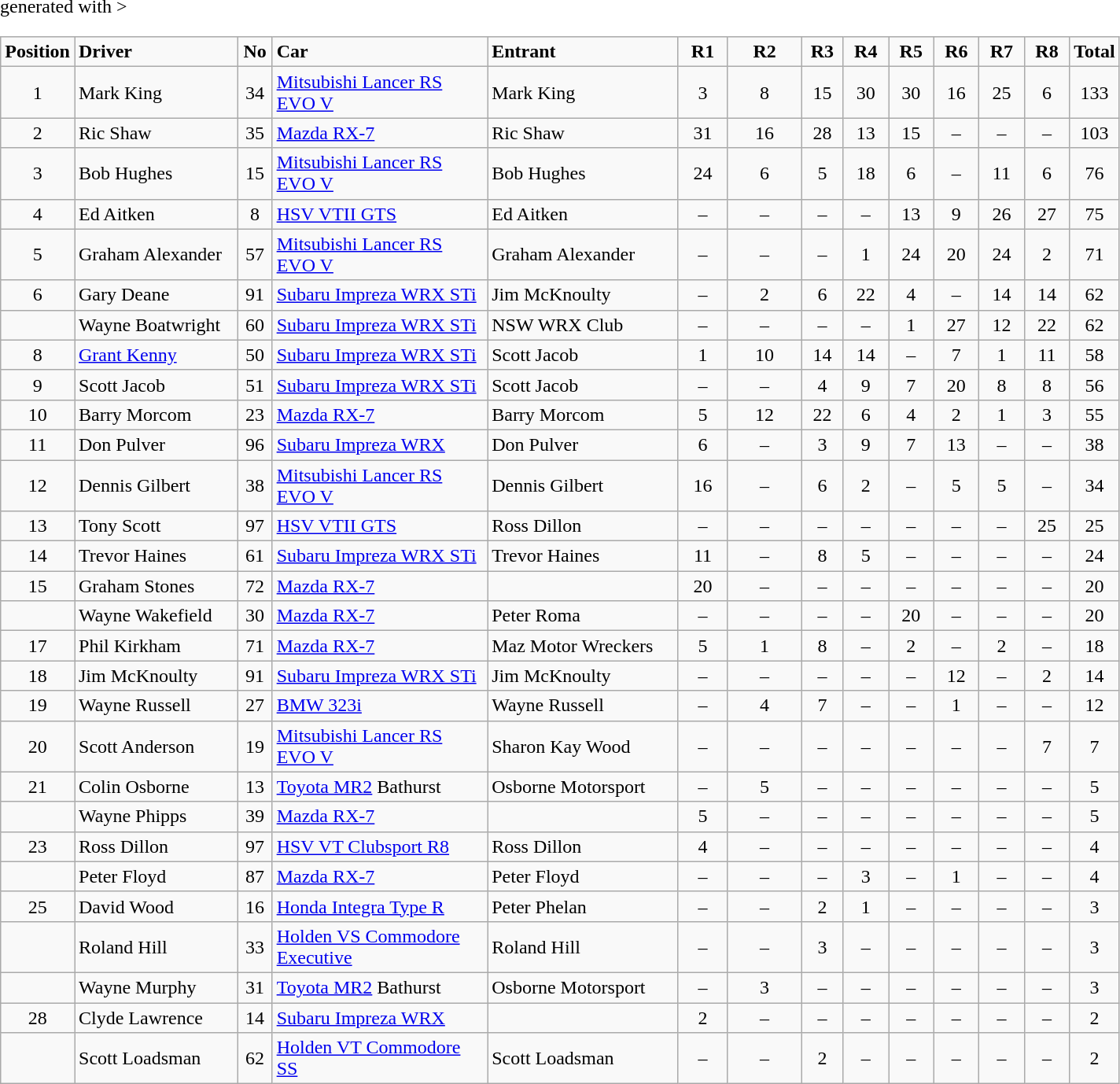<table class="wikitable" <hiddentext>generated with >
<tr style="font-weight:bold">
<td width="47" height="13" align="center">Position</td>
<td width="131">Driver</td>
<td width="22" align="center">No</td>
<td width="175">Car</td>
<td width="154">Entrant</td>
<td width="35" align="center">R1</td>
<td width="55" align="center">R2</td>
<td width="28" align="center">R3</td>
<td width="31" align="center">R4</td>
<td width="31" align="center">R5</td>
<td width="31" align="center">R6</td>
<td width="31" align="center">R7</td>
<td width="31" align="center">R8</td>
<td width="31" align="center">Total</td>
</tr>
<tr>
<td height="13" align="center">1</td>
<td>Mark King</td>
<td align="center">34</td>
<td><a href='#'>Mitsubishi Lancer RS EVO V</a></td>
<td>Mark King</td>
<td align="center">3</td>
<td align="center">8</td>
<td align="center">15</td>
<td align="center">30</td>
<td align="center">30</td>
<td align="center">16</td>
<td align="center">25</td>
<td align="center">6</td>
<td align="center">133</td>
</tr>
<tr>
<td height="13" align="center">2</td>
<td>Ric Shaw</td>
<td align="center">35</td>
<td><a href='#'>Mazda RX-7</a></td>
<td>Ric Shaw</td>
<td align="center">31</td>
<td align="center">16</td>
<td align="center">28</td>
<td align="center">13</td>
<td align="center">15</td>
<td align="center">–</td>
<td align="center">–</td>
<td align="center">–</td>
<td align="center">103</td>
</tr>
<tr>
<td height="13" align="center">3</td>
<td>Bob Hughes</td>
<td align="center">15</td>
<td><a href='#'>Mitsubishi Lancer RS EVO V</a></td>
<td>Bob Hughes</td>
<td align="center">24</td>
<td align="center">6</td>
<td align="center">5</td>
<td align="center">18</td>
<td align="center">6</td>
<td align="center">–</td>
<td align="center">11</td>
<td align="center">6</td>
<td align="center">76</td>
</tr>
<tr>
<td height="13" align="center">4</td>
<td>Ed Aitken</td>
<td align="center">8</td>
<td><a href='#'>HSV VTII GTS</a></td>
<td>Ed Aitken</td>
<td align="center">–</td>
<td align="center">–</td>
<td align="center">–</td>
<td align="center">–</td>
<td align="center">13</td>
<td align="center">9</td>
<td align="center">26</td>
<td align="center">27</td>
<td align="center">75</td>
</tr>
<tr>
<td height="13" align="center">5</td>
<td>Graham Alexander</td>
<td align="center">57</td>
<td><a href='#'>Mitsubishi Lancer RS EVO V</a></td>
<td>Graham Alexander</td>
<td align="center">–</td>
<td align="center">–</td>
<td align="center">–</td>
<td align="center">1</td>
<td align="center">24</td>
<td align="center">20</td>
<td align="center">24</td>
<td align="center">2</td>
<td align="center">71</td>
</tr>
<tr>
<td height="13" align="center">6</td>
<td>Gary Deane</td>
<td align="center">91</td>
<td><a href='#'>Subaru Impreza WRX STi</a></td>
<td>Jim McKnoulty</td>
<td align="center">–</td>
<td align="center">2</td>
<td align="center">6</td>
<td align="center">22</td>
<td align="center">4</td>
<td align="center">–</td>
<td align="center">14</td>
<td align="center">14</td>
<td align="center">62</td>
</tr>
<tr>
<td height="13" align="center"> </td>
<td>Wayne Boatwright</td>
<td align="center">60</td>
<td><a href='#'>Subaru Impreza WRX STi</a></td>
<td>NSW WRX Club</td>
<td align="center">–</td>
<td align="center">–</td>
<td align="center">–</td>
<td align="center">–</td>
<td align="center">1</td>
<td align="center">27</td>
<td align="center">12</td>
<td align="center">22</td>
<td align="center">62</td>
</tr>
<tr>
<td height="13" align="center">8</td>
<td><a href='#'>Grant Kenny</a></td>
<td align="center">50</td>
<td><a href='#'>Subaru Impreza WRX STi</a></td>
<td>Scott Jacob</td>
<td align="center">1</td>
<td align="center">10</td>
<td align="center">14</td>
<td align="center">14</td>
<td align="center">–</td>
<td align="center">7</td>
<td align="center">1</td>
<td align="center">11</td>
<td align="center">58</td>
</tr>
<tr>
<td height="13" align="center">9</td>
<td>Scott Jacob</td>
<td align="center">51</td>
<td><a href='#'>Subaru Impreza WRX STi</a></td>
<td>Scott Jacob</td>
<td align="center">–</td>
<td align="center">–</td>
<td align="center">4</td>
<td align="center">9</td>
<td align="center">7</td>
<td align="center">20</td>
<td align="center">8</td>
<td align="center">8</td>
<td align="center">56</td>
</tr>
<tr>
<td height="13" align="center">10</td>
<td>Barry Morcom</td>
<td align="center">23</td>
<td><a href='#'>Mazda RX-7</a></td>
<td>Barry Morcom</td>
<td align="center">5</td>
<td align="center">12</td>
<td align="center">22</td>
<td align="center">6</td>
<td align="center">4</td>
<td align="center">2</td>
<td align="center">1</td>
<td align="center">3</td>
<td align="center">55</td>
</tr>
<tr>
<td height="13" align="center">11</td>
<td>Don Pulver</td>
<td align="center">96</td>
<td><a href='#'>Subaru Impreza WRX</a></td>
<td>Don Pulver</td>
<td align="center">6</td>
<td align="center">–</td>
<td align="center">3</td>
<td align="center">9</td>
<td align="center">7</td>
<td align="center">13</td>
<td align="center">–</td>
<td align="center">–</td>
<td align="center">38</td>
</tr>
<tr>
<td height="13" align="center">12</td>
<td>Dennis Gilbert</td>
<td align="center">38</td>
<td><a href='#'>Mitsubishi Lancer RS EVO V</a></td>
<td>Dennis Gilbert</td>
<td align="center">16</td>
<td align="center">–</td>
<td align="center">6</td>
<td align="center">2</td>
<td align="center">–</td>
<td align="center">5</td>
<td align="center">5</td>
<td align="center">–</td>
<td align="center">34</td>
</tr>
<tr>
<td height="13" align="center">13</td>
<td>Tony Scott</td>
<td align="center">97</td>
<td><a href='#'>HSV VTII GTS</a></td>
<td>Ross Dillon</td>
<td align="center">–</td>
<td align="center">–</td>
<td align="center">–</td>
<td align="center">–</td>
<td align="center">–</td>
<td align="center">–</td>
<td align="center">–</td>
<td align="center">25</td>
<td align="center">25</td>
</tr>
<tr>
<td height="13" align="center">14</td>
<td>Trevor Haines</td>
<td align="center">61</td>
<td><a href='#'>Subaru Impreza WRX STi</a></td>
<td>Trevor Haines</td>
<td align="center">11</td>
<td align="center">–</td>
<td align="center">8</td>
<td align="center">5</td>
<td align="center">–</td>
<td align="center">–</td>
<td align="center">–</td>
<td align="center">–</td>
<td align="center">24</td>
</tr>
<tr>
<td height="13" align="center">15</td>
<td>Graham Stones</td>
<td align="center">72</td>
<td><a href='#'>Mazda RX-7</a></td>
<td> </td>
<td align="center">20</td>
<td align="center">–</td>
<td align="center">–</td>
<td align="center">–</td>
<td align="center">–</td>
<td align="center">–</td>
<td align="center">–</td>
<td align="center">–</td>
<td align="center">20</td>
</tr>
<tr>
<td height="13" align="center"> </td>
<td>Wayne Wakefield</td>
<td align="center">30</td>
<td><a href='#'>Mazda RX-7</a></td>
<td>Peter Roma</td>
<td align="center">–</td>
<td align="center">–</td>
<td align="center">–</td>
<td align="center">–</td>
<td align="center">20</td>
<td align="center">–</td>
<td align="center">–</td>
<td align="center">–</td>
<td align="center">20</td>
</tr>
<tr>
<td height="13" align="center">17</td>
<td>Phil Kirkham</td>
<td align="center">71</td>
<td><a href='#'>Mazda RX-7</a></td>
<td>Maz Motor Wreckers</td>
<td align="center">5</td>
<td align="center">1</td>
<td align="center">8</td>
<td align="center">–</td>
<td align="center">2</td>
<td align="center">–</td>
<td align="center">2</td>
<td align="center">–</td>
<td align="center">18</td>
</tr>
<tr>
<td height="13" align="center">18</td>
<td>Jim McKnoulty</td>
<td align="center">91</td>
<td><a href='#'>Subaru Impreza WRX STi</a></td>
<td>Jim McKnoulty</td>
<td align="center">–</td>
<td align="center">–</td>
<td align="center">–</td>
<td align="center">–</td>
<td align="center">–</td>
<td align="center">12</td>
<td align="center">–</td>
<td align="center">2</td>
<td align="center">14</td>
</tr>
<tr>
<td height="13" align="center">19</td>
<td>Wayne Russell</td>
<td align="center">27</td>
<td><a href='#'>BMW 323i</a></td>
<td>Wayne Russell</td>
<td align="center">–</td>
<td align="center">4</td>
<td align="center">7</td>
<td align="center">–</td>
<td align="center">–</td>
<td align="center">1</td>
<td align="center">–</td>
<td align="center">–</td>
<td align="center">12</td>
</tr>
<tr>
<td height="13" align="center">20</td>
<td>Scott Anderson</td>
<td align="center">19</td>
<td><a href='#'>Mitsubishi Lancer RS EVO V</a></td>
<td>Sharon Kay Wood</td>
<td align="center">–</td>
<td align="center">–</td>
<td align="center">–</td>
<td align="center">–</td>
<td align="center">–</td>
<td align="center">–</td>
<td align="center">–</td>
<td align="center">7</td>
<td align="center">7</td>
</tr>
<tr>
<td height="13" align="center">21</td>
<td>Colin Osborne</td>
<td align="center">13</td>
<td><a href='#'>Toyota MR2</a> Bathurst</td>
<td>Osborne Motorsport</td>
<td align="center">–</td>
<td align="center">5</td>
<td align="center">–</td>
<td align="center">–</td>
<td align="center">–</td>
<td align="center">–</td>
<td align="center">–</td>
<td align="center">–</td>
<td align="center">5</td>
</tr>
<tr>
<td height="13" align="center"> </td>
<td>Wayne Phipps</td>
<td align="center">39</td>
<td><a href='#'>Mazda RX-7</a></td>
<td> </td>
<td align="center">5</td>
<td align="center">–</td>
<td align="center">–</td>
<td align="center">–</td>
<td align="center">–</td>
<td align="center">–</td>
<td align="center">–</td>
<td align="center">–</td>
<td align="center">5</td>
</tr>
<tr>
<td height="13" align="center">23</td>
<td>Ross Dillon</td>
<td align="center">97</td>
<td><a href='#'>HSV VT Clubsport R8</a></td>
<td>Ross Dillon</td>
<td align="center">4</td>
<td align="center">–</td>
<td align="center">–</td>
<td align="center">–</td>
<td align="center">–</td>
<td align="center">–</td>
<td align="center">–</td>
<td align="center">–</td>
<td align="center">4</td>
</tr>
<tr>
<td height="13" align="center"> </td>
<td>Peter Floyd</td>
<td align="center">87</td>
<td><a href='#'>Mazda RX-7</a></td>
<td>Peter Floyd</td>
<td align="center">–</td>
<td align="center">–</td>
<td align="center">–</td>
<td align="center">3</td>
<td align="center">–</td>
<td align="center">1</td>
<td align="center">–</td>
<td align="center">–</td>
<td align="center">4</td>
</tr>
<tr>
<td height="13" align="center">25</td>
<td>David Wood</td>
<td align="center">16</td>
<td><a href='#'>Honda Integra Type R</a></td>
<td>Peter Phelan</td>
<td align="center">–</td>
<td align="center">–</td>
<td align="center">2</td>
<td align="center">1</td>
<td align="center">–</td>
<td align="center">–</td>
<td align="center">–</td>
<td align="center">–</td>
<td align="center">3</td>
</tr>
<tr>
<td height="13" align="center"> </td>
<td>Roland Hill</td>
<td align="center">33</td>
<td><a href='#'>Holden VS Commodore Executive</a></td>
<td>Roland Hill</td>
<td align="center">–</td>
<td align="center">–</td>
<td align="center">3</td>
<td align="center">–</td>
<td align="center">–</td>
<td align="center">–</td>
<td align="center">–</td>
<td align="center">–</td>
<td align="center">3</td>
</tr>
<tr>
<td height="13" align="center"> </td>
<td>Wayne Murphy</td>
<td align="center">31</td>
<td><a href='#'>Toyota MR2</a> Bathurst</td>
<td>Osborne Motorsport</td>
<td align="center">–</td>
<td align="center">3</td>
<td align="center">–</td>
<td align="center">–</td>
<td align="center">–</td>
<td align="center">–</td>
<td align="center">–</td>
<td align="center">–</td>
<td align="center">3</td>
</tr>
<tr>
<td height="13" align="center">28</td>
<td>Clyde Lawrence</td>
<td align="center">14</td>
<td><a href='#'>Subaru Impreza WRX</a></td>
<td> </td>
<td align="center">2</td>
<td align="center">–</td>
<td align="center">–</td>
<td align="center">–</td>
<td align="center">–</td>
<td align="center">–</td>
<td align="center">–</td>
<td align="center">–</td>
<td align="center">2</td>
</tr>
<tr>
<td height="13" align="center"> </td>
<td>Scott Loadsman</td>
<td align="center">62</td>
<td><a href='#'>Holden VT Commodore SS</a></td>
<td>Scott Loadsman</td>
<td align="center">–</td>
<td align="center">–</td>
<td align="center">2</td>
<td align="center">–</td>
<td align="center">–</td>
<td align="center">–</td>
<td align="center">–</td>
<td align="center">–</td>
<td align="center">2</td>
</tr>
</table>
